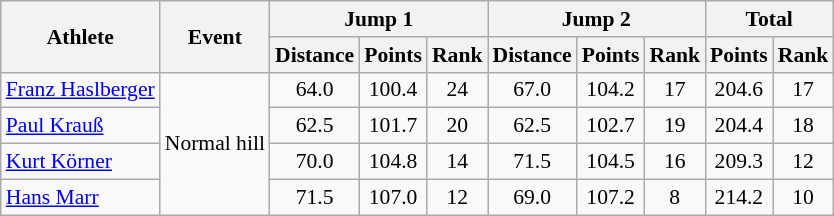<table class="wikitable" style="font-size:90%">
<tr>
<th rowspan="2">Athlete</th>
<th rowspan="2">Event</th>
<th colspan="3">Jump 1</th>
<th colspan="3">Jump 2</th>
<th colspan="2">Total</th>
</tr>
<tr>
<th>Distance</th>
<th>Points</th>
<th>Rank</th>
<th>Distance</th>
<th>Points</th>
<th>Rank</th>
<th>Points</th>
<th>Rank</th>
</tr>
<tr>
<td><a href='#'>Franz Haslberger</a></td>
<td rowspan="4">Normal hill</td>
<td align="center">64.0</td>
<td align="center">100.4</td>
<td align="center">24</td>
<td align="center">67.0</td>
<td align="center">104.2</td>
<td align="center">17</td>
<td align="center">204.6</td>
<td align="center">17</td>
</tr>
<tr>
<td><a href='#'>Paul Krauß</a></td>
<td align="center">62.5</td>
<td align="center">101.7</td>
<td align="center">20</td>
<td align="center">62.5</td>
<td align="center">102.7</td>
<td align="center">19</td>
<td align="center">204.4</td>
<td align="center">18</td>
</tr>
<tr>
<td><a href='#'>Kurt Körner</a></td>
<td align="center">70.0</td>
<td align="center">104.8</td>
<td align="center">14</td>
<td align="center">71.5</td>
<td align="center">104.5</td>
<td align="center">16</td>
<td align="center">209.3</td>
<td align="center">12</td>
</tr>
<tr>
<td><a href='#'>Hans Marr</a></td>
<td align="center">71.5</td>
<td align="center">107.0</td>
<td align="center">12</td>
<td align="center">69.0</td>
<td align="center">107.2</td>
<td align="center">8</td>
<td align="center">214.2</td>
<td align="center">10</td>
</tr>
</table>
